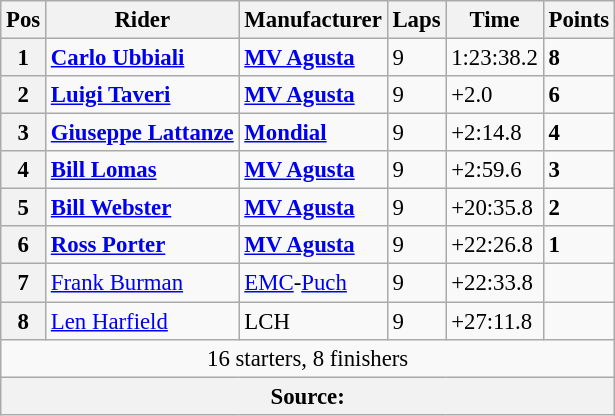<table class="wikitable" style="font-size: 95%;">
<tr>
<th>Pos</th>
<th>Rider</th>
<th>Manufacturer</th>
<th>Laps</th>
<th>Time</th>
<th>Points</th>
</tr>
<tr>
<th>1</th>
<td> <strong><a href='#'>Carlo Ubbiali</a></strong></td>
<td><strong><a href='#'>MV Agusta</a></strong></td>
<td>9</td>
<td>1:23:38.2</td>
<td><strong>8</strong></td>
</tr>
<tr>
<th>2</th>
<td> <strong><a href='#'>Luigi Taveri</a></strong></td>
<td><strong><a href='#'>MV Agusta</a></strong></td>
<td>9</td>
<td>+2.0</td>
<td><strong>6</strong></td>
</tr>
<tr>
<th>3</th>
<td> <strong><a href='#'>Giuseppe Lattanze</a></strong></td>
<td><strong><a href='#'>Mondial</a></strong></td>
<td>9</td>
<td>+2:14.8</td>
<td><strong>4</strong></td>
</tr>
<tr>
<th>4</th>
<td> <strong><a href='#'>Bill Lomas</a></strong></td>
<td><strong><a href='#'>MV Agusta</a></strong></td>
<td>9</td>
<td>+2:59.6</td>
<td><strong>3</strong></td>
</tr>
<tr>
<th>5</th>
<td> <strong><a href='#'>Bill Webster</a></strong></td>
<td><strong><a href='#'>MV Agusta</a></strong></td>
<td>9</td>
<td>+20:35.8</td>
<td><strong>2</strong></td>
</tr>
<tr>
<th>6</th>
<td> <strong><a href='#'>Ross Porter</a></strong></td>
<td><strong><a href='#'>MV Agusta</a></strong></td>
<td>9</td>
<td>+22:26.8</td>
<td><strong>1</strong></td>
</tr>
<tr>
<th>7</th>
<td> <a href='#'>Frank Burman</a></td>
<td><a href='#'>EMC</a>-<a href='#'>Puch</a></td>
<td>9</td>
<td>+22:33.8</td>
<td></td>
</tr>
<tr>
<th>8</th>
<td> <a href='#'>Len Harfield</a></td>
<td>LCH</td>
<td>9</td>
<td>+27:11.8</td>
<td></td>
</tr>
<tr>
<td colspan=6 align=center>16 starters, 8 finishers</td>
</tr>
<tr>
<th colspan=6><strong>Source</strong>:</th>
</tr>
</table>
